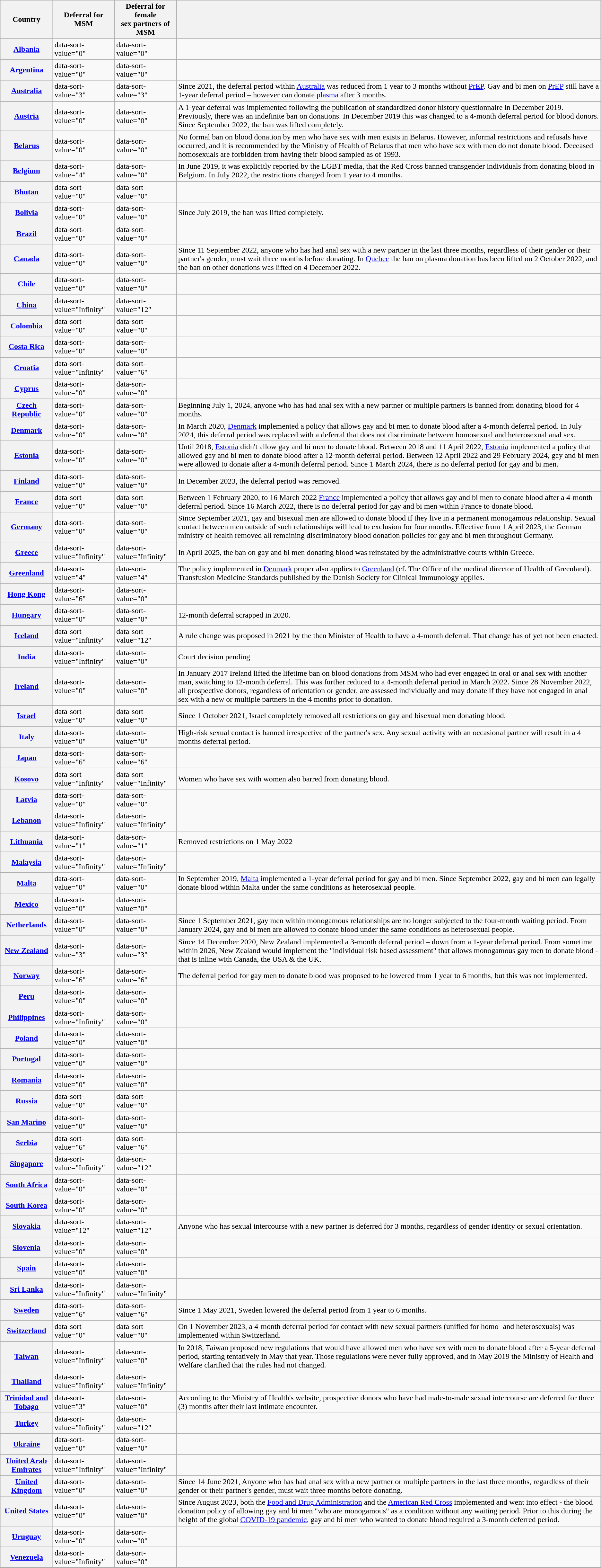<table class="wikitable sortable plainrowheaders">
<tr>
<th scope="col">Country</th>
<th scope="col">Deferral for MSM</th>
<th scope="col">Deferral for female<br>sex partners of MSM</th>
<th scope="col" class="unsortable"></th>
</tr>
<tr>
<th scope="row"><a href='#'>Albania</a></th>
<td>data-sort-value="0" </td>
<td>data-sort-value="0" </td>
<td></td>
</tr>
<tr>
<th scope="row"><a href='#'>Argentina</a></th>
<td>data-sort-value="0" </td>
<td>data-sort-value="0" </td>
<td></td>
</tr>
<tr>
<th scope="row"><a href='#'>Australia</a></th>
<td>data-sort-value="3" </td>
<td>data-sort-value="3" </td>
<td>Since 2021, the deferral period within <a href='#'>Australia</a> was reduced from 1 year to 3 months without <a href='#'>PrEP</a>. Gay and bi men on <a href='#'>PrEP</a> still have a 1-year deferral period – however can donate <a href='#'>plasma</a> after 3 months.</td>
</tr>
<tr>
<th scope="row"><a href='#'>Austria</a></th>
<td>data-sort-value="0" </td>
<td>data-sort-value="0" </td>
<td> A 1-year deferral was implemented following the publication of standardized donor history questionnaire in December 2019. Previously, there was an indefinite ban on donations. In December 2019 this was changed to a 4-month deferral period for blood donors.<br>Since September 2022, the ban was lifted completely.</td>
</tr>
<tr>
<th scope="row"><a href='#'>Belarus</a></th>
<td>data-sort-value="0" </td>
<td>data-sort-value="0" </td>
<td>No formal ban on blood donation by men who have sex with men exists in Belarus. However, informal restrictions and refusals have occurred, and it is recommended by the Ministry of Health of Belarus that men who have sex with men do not donate blood. Deceased homosexuals are forbidden from having their blood sampled as of 1993.</td>
</tr>
<tr>
<th scope="row"><a href='#'>Belgium</a></th>
<td>data-sort-value="4" </td>
<td>data-sort-value="0" </td>
<td>In June 2019, it was explicitly reported by the LGBT media, that the Red Cross banned transgender individuals from donating blood in Belgium. In July 2022, the restrictions changed from 1 year to 4 months.</td>
</tr>
<tr>
<th scope="row"><a href='#'>Bhutan</a></th>
<td>data-sort-value="0" </td>
<td>data-sort-value="0" </td>
<td></td>
</tr>
<tr>
<th scope="row"><a href='#'>Bolivia</a></th>
<td>data-sort-value="0" </td>
<td>data-sort-value="0" </td>
<td>Since July 2019, the ban was lifted completely.</td>
</tr>
<tr>
<th scope="row"><a href='#'>Brazil</a></th>
<td>data-sort-value="0" </td>
<td>data-sort-value="0" </td>
<td></td>
</tr>
<tr>
<th scope="row"><a href='#'>Canada</a></th>
<td>data-sort-value="0" </td>
<td>data-sort-value="0" </td>
<td>Since 11 September 2022, anyone who has had anal sex with a new partner in the last three months, regardless of their gender or their partner's gender, must wait three months before donating. In <a href='#'>Quebec</a> the ban on plasma donation has been lifted on 2 October 2022, and the ban on other donations was lifted on 4 December 2022.</td>
</tr>
<tr>
<th scope="row"><a href='#'>Chile</a></th>
<td>data-sort-value="0" </td>
<td>data-sort-value="0" </td>
<td></td>
</tr>
<tr>
<th scope="row"><a href='#'>China</a></th>
<td>data-sort-value="Infinity" </td>
<td>data-sort-value="12" </td>
<td></td>
</tr>
<tr>
<th scope="row"><a href='#'>Colombia</a></th>
<td>data-sort-value="0" </td>
<td>data-sort-value="0" </td>
<td></td>
</tr>
<tr>
<th scope="row"><a href='#'>Costa Rica</a></th>
<td>data-sort-value="0" </td>
<td>data-sort-value="0" </td>
<td></td>
</tr>
<tr>
<th scope="row"><a href='#'>Croatia</a></th>
<td>data-sort-value="Infinity" </td>
<td>data-sort-value="6" </td>
<td></td>
</tr>
<tr>
<th scope="row"><a href='#'>Cyprus</a></th>
<td>data-sort-value="0" </td>
<td>data-sort-value="0" </td>
<td></td>
</tr>
<tr>
<th scope="row"><a href='#'>Czech Republic</a></th>
<td>data-sort-value="0" </td>
<td>data-sort-value="0" </td>
<td>Beginning July 1, 2024, anyone who has had anal sex with a new partner or multiple partners is banned from donating blood for 4 months. </td>
</tr>
<tr>
<th scope="row"><a href='#'>Denmark</a></th>
<td>data-sort-value="0" </td>
<td>data-sort-value="0" </td>
<td>  In March 2020, <a href='#'>Denmark</a> implemented a policy that allows gay and bi men to donate blood after a 4-month deferral period. In July 2024, this deferral period was replaced with a deferral that does not discriminate between homosexual and heterosexual anal sex.</td>
</tr>
<tr>
<th scope="row"><a href='#'>Estonia</a></th>
<td>data-sort-value="0" </td>
<td>data-sort-value="0" </td>
<td>Until 2018, <a href='#'>Estonia</a> didn't allow gay and bi men to donate blood. Between 2018 and 11 April 2022, <a href='#'>Estonia</a> implemented a policy that allowed gay and bi men to donate blood after a 12-month deferral period. Between 12 April 2022 and 29 February 2024, gay and bi men were allowed to donate after a 4-month deferral period. Since 1 March 2024, there is no deferral period for gay and bi men.</td>
</tr>
<tr>
<th scope="row"><a href='#'>Finland</a></th>
<td>data-sort-value="0"</td>
<td>data-sort-value="0"</td>
<td>In December 2023, the deferral period was removed.</td>
</tr>
<tr>
<th scope="row"><a href='#'>France</a></th>
<td>data-sort-value="0" </td>
<td>data-sort-value="0" </td>
<td> Between 1 February 2020, to 16 March 2022 <a href='#'>France</a> implemented a policy that allows gay and bi men to donate blood after a 4-month deferral period. Since 16 March 2022, there is no deferral period for gay and bi men within France to donate blood.</td>
</tr>
<tr>
<th scope="row"><a href='#'>Germany</a></th>
<td>data-sort-value="0" </td>
<td>data-sort-value="0" </td>
<td> Since September 2021, gay and bisexual men are allowed to donate blood if they live in a permanent monogamous relationship. Sexual contact between men outside of such relationships will lead to exclusion for four months. Effective from 1 April 2023, the German ministry of health removed all remaining discriminatory blood donation policies for gay and bi men throughout Germany.</td>
</tr>
<tr>
<th scope="row"><a href='#'>Greece</a></th>
<td>data-sort-value="Infinity" </td>
<td>data-sort-value="Infinity" </td>
<td>In April 2025, the ban on gay and bi men donating blood was reinstated by the administrative courts within Greece.</td>
</tr>
<tr>
<th scope="row"><a href='#'>Greenland</a></th>
<td>data-sort-value="4" </td>
<td>data-sort-value="4" </td>
<td>The policy implemented in <a href='#'>Denmark</a> proper also applies to <a href='#'>Greenland</a> (cf. The Office of the medical director of Health of Greenland). Transfusion Medicine Standards published by the Danish Society for Clinical Immunology applies.</td>
</tr>
<tr>
<th scope="row"><a href='#'>Hong Kong</a></th>
<td>data-sort-value="6" </td>
<td>data-sort-value="0" </td>
<td></td>
</tr>
<tr>
<th scope="row"><a href='#'>Hungary</a></th>
<td>data-sort-value="0" </td>
<td>data-sort-value="0" </td>
<td>12-month deferral scrapped in 2020.</td>
</tr>
<tr>
<th scope="row"><a href='#'>Iceland</a></th>
<td>data-sort-value="Infinity" </td>
<td>data-sort-value="12" </td>
<td>A rule change was proposed in 2021 by the then Minister of Health to have a 4-month deferral. That change has of yet not been enacted.</td>
</tr>
<tr>
<th scope="row"><a href='#'>India</a></th>
<td>data-sort-value="Infinity" </td>
<td>data-sort-value="0" </td>
<td>Court decision pending</td>
</tr>
<tr>
<th scope="row"><a href='#'>Ireland</a></th>
<td>data-sort-value="0" </td>
<td>data-sort-value="0" </td>
<td> In January 2017 Ireland lifted the lifetime ban on blood donations from MSM who had ever engaged in oral or anal sex with another man, switching to 12-month deferral. This was further reduced to a 4-month deferral period in March 2022. Since 28 November 2022, all prospective donors, regardless of orientation or gender, are assessed individually and may donate if they have not engaged in anal sex with a new or multiple partners in the 4 months prior to donation.</td>
</tr>
<tr>
<th scope="row"><a href='#'>Israel</a></th>
<td>data-sort-value="0" </td>
<td>data-sort-value="0" </td>
<td>Since 1 October 2021, Israel completely removed all restrictions on gay and bisexual men donating blood.</td>
</tr>
<tr>
<th scope="row"><a href='#'>Italy</a></th>
<td>data-sort-value="0" </td>
<td>data-sort-value="0" </td>
<td> High-risk sexual contact is banned irrespective of the partner's sex. Any sexual activity with an occasional partner will result in a 4 months deferral period.</td>
</tr>
<tr>
<th scope="row"><a href='#'>Japan</a></th>
<td>data-sort-value="6" </td>
<td>data-sort-value="6" </td>
<td></td>
</tr>
<tr>
<th scope="row"><a href='#'>Kosovo</a></th>
<td>data-sort-value="Infinity" </td>
<td>data-sort-value="Infinity" </td>
<td>Women who have sex with women also barred from donating blood.</td>
</tr>
<tr>
<th scope="row"><a href='#'>Latvia</a></th>
<td>data-sort-value="0"  </td>
<td>data-sort-value="0"  </td>
<td></td>
</tr>
<tr>
<th scope="row"><a href='#'>Lebanon</a></th>
<td>data-sort-value="Infinity" </td>
<td>data-sort-value="Infinity" </td>
<td></td>
</tr>
<tr>
<th scope="row"><a href='#'>Lithuania</a></th>
<td>data-sort-value="1" </td>
<td>data-sort-value="1" </td>
<td>Removed restrictions on 1 May 2022</td>
</tr>
<tr>
<th scope="row"><a href='#'>Malaysia</a></th>
<td>data-sort-value="Infinity" </td>
<td>data-sort-value="Infinity" </td>
<td></td>
</tr>
<tr>
<th scope="row"><a href='#'>Malta</a></th>
<td>data-sort-value="0" </td>
<td>data-sort-value="0" </td>
<td>In September 2019, <a href='#'>Malta</a> implemented a 1-year deferral period for gay and bi men. Since September 2022, gay and bi men can legally donate blood within Malta under the same conditions as heterosexual people.</td>
</tr>
<tr>
<th scope="row"><a href='#'>Mexico</a></th>
<td>data-sort-value="0" </td>
<td>data-sort-value="0" </td>
<td></td>
</tr>
<tr>
<th scope="row"><a href='#'>Netherlands</a></th>
<td>data-sort-value="0" </td>
<td>data-sort-value="0" </td>
<td>Since 1 September 2021, gay men within monogamous relationships are no longer subjected to the four-month waiting period.  From January 2024, gay and bi men are allowed to donate blood under the same conditions as heterosexual people.</td>
</tr>
<tr>
<th scope="row"><a href='#'>New Zealand</a></th>
<td>data-sort-value="3" </td>
<td>data-sort-value="3" </td>
<td>Since 14 December 2020, New Zealand implemented a 3-month deferral period – down from a 1-year deferral period. From sometime within 2026, New Zealand would implement the "individual risk based assessment" that allows monogamous gay men to donate blood - that is inline with Canada, the USA & the UK.</td>
</tr>
<tr>
<th scope="row"><a href='#'>Norway</a></th>
<td>data-sort-value="6" </td>
<td>data-sort-value="6" </td>
<td> The deferral period for gay men to donate blood was proposed to be lowered from 1 year to 6 months, but this was not implemented.</td>
</tr>
<tr>
<th scope="row"><a href='#'>Peru</a></th>
<td>data-sort-value="0" </td>
<td>data-sort-value="0" </td>
<td></td>
</tr>
<tr>
<th scope="row"><a href='#'>Philippines</a></th>
<td>data-sort-value="Infinity" </td>
<td>data-sort-value="0" </td>
<td></td>
</tr>
<tr>
<th scope="row"><a href='#'>Poland</a></th>
<td>data-sort-value="0"  </td>
<td>data-sort-value="0"  </td>
<td></td>
</tr>
<tr>
<th scope="row"><a href='#'>Portugal</a></th>
<td>data-sort-value="0" </td>
<td>data-sort-value="0" </td>
<td></td>
</tr>
<tr>
<th scope="row"><a href='#'>Romania</a></th>
<td>data-sort-value="0" </td>
<td>data-sort-value="0" </td>
<td></td>
</tr>
<tr>
<th scope="row"><a href='#'>Russia</a></th>
<td>data-sort-value="0" </td>
<td>data-sort-value="0" </td>
<td></td>
</tr>
<tr>
<th scope="row"><a href='#'>San Marino</a></th>
<td>data-sort-value="0" </td>
<td>data-sort-value="0" </td>
</tr>
<tr>
<th scope="row"><a href='#'>Serbia</a></th>
<td>data-sort-value="6" </td>
<td>data-sort-value="6" </td>
<td></td>
</tr>
<tr>
<th scope="row"><a href='#'>Singapore</a></th>
<td>data-sort-value="Infinity" </td>
<td>data-sort-value="12"</td>
<td></td>
</tr>
<tr>
<th scope="row"><a href='#'>South Africa</a></th>
<td>data-sort-value="0" </td>
<td>data-sort-value="0" </td>
<td></td>
</tr>
<tr>
<th scope="row"><a href='#'>South Korea</a></th>
<td>data-sort-value="0" </td>
<td>data-sort-value="0" </td>
<td></td>
</tr>
<tr>
<th scope="row"><a href='#'>Slovakia</a></th>
<td>data-sort-value="12" </td>
<td>data-sort-value="12" </td>
<td>Anyone who has sexual intercourse with a new partner is deferred for 3 months, regardless of gender identity or sexual orientation.</td>
</tr>
<tr>
<th scope="row"><a href='#'>Slovenia</a></th>
<td>data-sort-value="0" </td>
<td>data-sort-value="0" </td>
<td></td>
</tr>
<tr>
<th scope="row"><a href='#'>Spain</a></th>
<td>data-sort-value="0" </td>
<td>data-sort-value="0" </td>
<td></td>
</tr>
<tr>
<th scope="row"><a href='#'>Sri Lanka</a></th>
<td>data-sort-value="Infinity" </td>
<td>data-sort-value="Infinity" </td>
<td></td>
</tr>
<tr>
<th scope="row"><a href='#'>Sweden</a></th>
<td>data-sort-value="6" </td>
<td>data-sort-value="6" </td>
<td> Since 1 May 2021, Sweden lowered the deferral period from 1 year to 6 months.</td>
</tr>
<tr>
<th scope="row"><a href='#'>Switzerland</a></th>
<td>data-sort-value="0" </td>
<td>data-sort-value="0" </td>
<td>On 1 November 2023, a 4-month deferral period for contact with new sexual partners (unified for homo- and heterosexuals) was implemented within Switzerland.</td>
</tr>
<tr>
<th scope="row"><a href='#'>Taiwan</a></th>
<td>data-sort-value="Infinity" </td>
<td>data-sort-value="0" </td>
<td> In 2018, Taiwan proposed new regulations that would have allowed men who have sex with men to donate blood after a 5-year deferral period, starting tentatively in May that year. Those regulations were never fully approved, and in May 2019 the Ministry of Health and Welfare clarified that the rules had not changed.</td>
</tr>
<tr>
<th scope="row"><a href='#'>Thailand</a></th>
<td>data-sort-value="Infinity" </td>
<td>data-sort-value="Infinity" </td>
<td></td>
</tr>
<tr>
<th scope="row"><a href='#'>Trinidad and Tobago</a></th>
<td>data-sort-value="3" </td>
<td>data-sort-value="0" </td>
<td>According to the Ministry of Health's website, prospective donors who have had male-to-male sexual intercourse are deferred for three (3) months after their last intimate encounter.</td>
</tr>
<tr>
<th scope="row"><a href='#'>Turkey</a></th>
<td>data-sort-value="Infinity" </td>
<td>data-sort-value="12" </td>
<td></td>
</tr>
<tr>
<th scope="row"><a href='#'>Ukraine</a></th>
<td>data-sort-value="0" </td>
<td>data-sort-value="0" </td>
<td></td>
</tr>
<tr>
<th scope="row"><a href='#'>United Arab Emirates</a></th>
<td>data-sort-value="Infinity" </td>
<td>data-sort-value="Infinity" </td>
<td></td>
</tr>
<tr>
<th scope="row"><a href='#'>United Kingdom</a></th>
<td>data-sort-value="0" </td>
<td>data-sort-value="0" </td>
<td>Since 14 June 2021, Anyone who has had anal sex with a new partner or multiple partners in the last three months, regardless of their gender or their partner's gender, must wait three months before donating.</td>
</tr>
<tr>
<th scope="row"><a href='#'>United States</a></th>
<td>data-sort-value="0" </td>
<td>data-sort-value="0" </td>
<td>Since August 2023, both the <a href='#'>Food and Drug Administration</a> and the <a href='#'>American Red Cross</a> implemented and went into effect - the blood donation policy of allowing gay and bi men "who are monogamous" as a condition without any waiting period. Prior to this during the height of the global <a href='#'>COVID-19 pandemic</a>, gay and bi men who wanted to donate blood required a 3-month deferred period.</td>
</tr>
<tr>
<th scope="row"><a href='#'>Uruguay</a></th>
<td>data-sort-value="0"</td>
<td>data-sort-value="0"</td>
<td></td>
</tr>
<tr>
<th scope="row"><a href='#'>Venezuela</a></th>
<td>data-sort-value="Infinity"  </td>
<td>data-sort-value="0" </td>
<td></td>
</tr>
</table>
